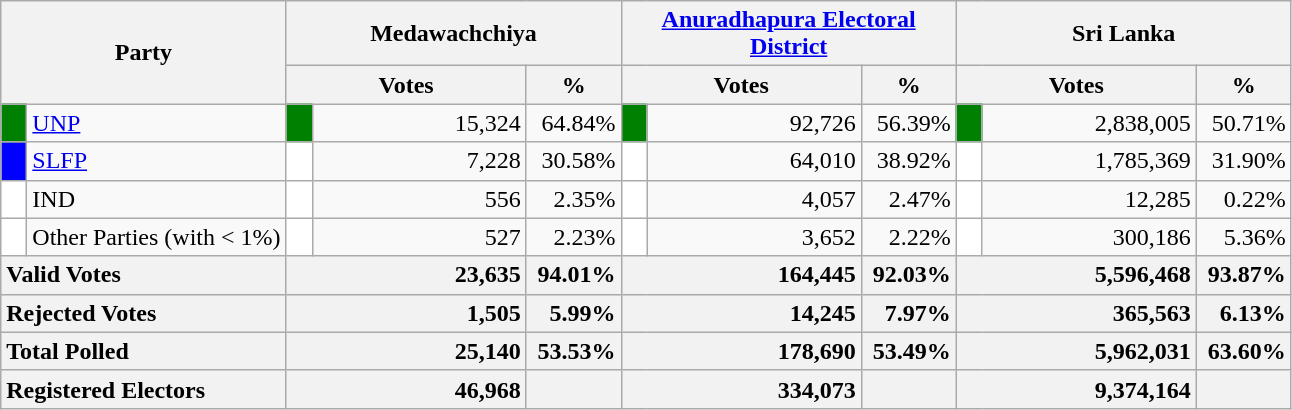<table class="wikitable">
<tr>
<th colspan="2" width="144px"rowspan="2">Party</th>
<th colspan="3" width="216px">Medawachchiya</th>
<th colspan="3" width="216px"><a href='#'>Anuradhapura Electoral District</a></th>
<th colspan="3" width="216px">Sri Lanka</th>
</tr>
<tr>
<th colspan="2" width="144px">Votes</th>
<th>%</th>
<th colspan="2" width="144px">Votes</th>
<th>%</th>
<th colspan="2" width="144px">Votes</th>
<th>%</th>
</tr>
<tr>
<td style="background-color:green;" width="10px"></td>
<td style="text-align:left;"><a href='#'>UNP</a></td>
<td style="background-color:green;" width="10px"></td>
<td style="text-align:right;">15,324</td>
<td style="text-align:right;">64.84%</td>
<td style="background-color:green;" width="10px"></td>
<td style="text-align:right;">92,726</td>
<td style="text-align:right;">56.39%</td>
<td style="background-color:green;" width="10px"></td>
<td style="text-align:right;">2,838,005</td>
<td style="text-align:right;">50.71%</td>
</tr>
<tr>
<td style="background-color:blue;" width="10px"></td>
<td style="text-align:left;"><a href='#'>SLFP</a></td>
<td style="background-color:white;" width="10px"></td>
<td style="text-align:right;">7,228</td>
<td style="text-align:right;">30.58%</td>
<td style="background-color:white;" width="10px"></td>
<td style="text-align:right;">64,010</td>
<td style="text-align:right;">38.92%</td>
<td style="background-color:white;" width="10px"></td>
<td style="text-align:right;">1,785,369</td>
<td style="text-align:right;">31.90%</td>
</tr>
<tr>
<td style="background-color:white;" width="10px"></td>
<td style="text-align:left;">IND</td>
<td style="background-color:white;" width="10px"></td>
<td style="text-align:right;">556</td>
<td style="text-align:right;">2.35%</td>
<td style="background-color:white;" width="10px"></td>
<td style="text-align:right;">4,057</td>
<td style="text-align:right;">2.47%</td>
<td style="background-color:white;" width="10px"></td>
<td style="text-align:right;">12,285</td>
<td style="text-align:right;">0.22%</td>
</tr>
<tr>
<td style="background-color:white;" width="10px"></td>
<td style="text-align:left;">Other Parties (with < 1%)</td>
<td style="background-color:white;" width="10px"></td>
<td style="text-align:right;">527</td>
<td style="text-align:right;">2.23%</td>
<td style="background-color:white;" width="10px"></td>
<td style="text-align:right;">3,652</td>
<td style="text-align:right;">2.22%</td>
<td style="background-color:white;" width="10px"></td>
<td style="text-align:right;">300,186</td>
<td style="text-align:right;">5.36%</td>
</tr>
<tr>
<th colspan="2" width="144px"style="text-align:left;">Valid Votes</th>
<th style="text-align:right;"colspan="2" width="144px">23,635</th>
<th style="text-align:right;">94.01%</th>
<th style="text-align:right;"colspan="2" width="144px">164,445</th>
<th style="text-align:right;">92.03%</th>
<th style="text-align:right;"colspan="2" width="144px">5,596,468</th>
<th style="text-align:right;">93.87%</th>
</tr>
<tr>
<th colspan="2" width="144px"style="text-align:left;">Rejected Votes</th>
<th style="text-align:right;"colspan="2" width="144px">1,505</th>
<th style="text-align:right;">5.99%</th>
<th style="text-align:right;"colspan="2" width="144px">14,245</th>
<th style="text-align:right;">7.97%</th>
<th style="text-align:right;"colspan="2" width="144px">365,563</th>
<th style="text-align:right;">6.13%</th>
</tr>
<tr>
<th colspan="2" width="144px"style="text-align:left;">Total Polled</th>
<th style="text-align:right;"colspan="2" width="144px">25,140</th>
<th style="text-align:right;">53.53%</th>
<th style="text-align:right;"colspan="2" width="144px">178,690</th>
<th style="text-align:right;">53.49%</th>
<th style="text-align:right;"colspan="2" width="144px">5,962,031</th>
<th style="text-align:right;">63.60%</th>
</tr>
<tr>
<th colspan="2" width="144px"style="text-align:left;">Registered Electors</th>
<th style="text-align:right;"colspan="2" width="144px">46,968</th>
<th></th>
<th style="text-align:right;"colspan="2" width="144px">334,073</th>
<th></th>
<th style="text-align:right;"colspan="2" width="144px">9,374,164</th>
<th></th>
</tr>
</table>
